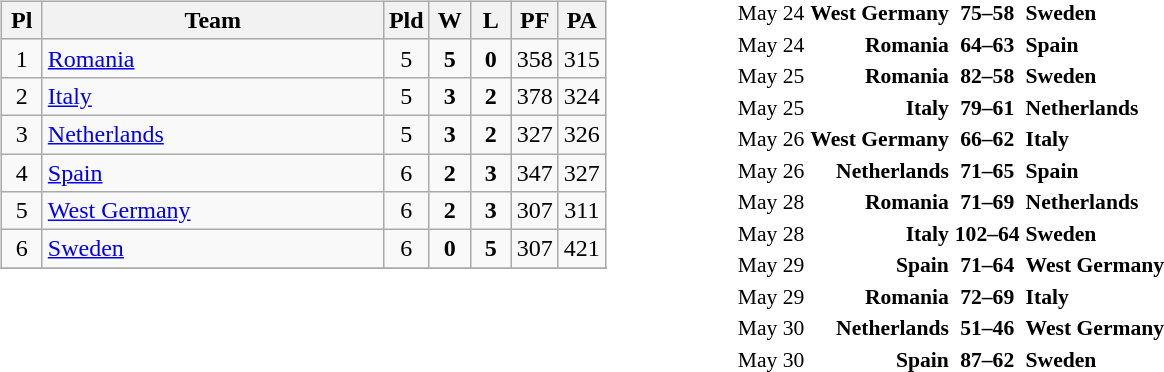<table>
<tr>
<td width="50%"><br><table class="wikitable" style="text-align: center;">
<tr>
<th width=20>Pl</th>
<th width=220>Team</th>
<th width=20>Pld</th>
<th width=20>W</th>
<th width=20>L</th>
<th width=20>PF</th>
<th width=20>PA</th>
</tr>
<tr>
<td>1</td>
<td align="left"> <a href='#'>Romania</a></td>
<td>5</td>
<td><strong>5</strong></td>
<td><strong>0</strong></td>
<td>358</td>
<td>315</td>
</tr>
<tr>
<td>2</td>
<td align="left"> <a href='#'>Italy</a></td>
<td>5</td>
<td><strong>3</strong></td>
<td><strong>2</strong></td>
<td>378</td>
<td>324</td>
</tr>
<tr>
<td>3</td>
<td align="left"> <a href='#'>Netherlands</a></td>
<td>5</td>
<td><strong>3</strong></td>
<td><strong>2</strong></td>
<td>327</td>
<td>326</td>
</tr>
<tr>
<td>4</td>
<td align="left"> <a href='#'>Spain</a></td>
<td>6</td>
<td><strong>2</strong></td>
<td><strong>3</strong></td>
<td>347</td>
<td>327</td>
</tr>
<tr>
<td>5</td>
<td align="left"> <a href='#'>West Germany</a></td>
<td>6</td>
<td><strong>2</strong></td>
<td><strong>3</strong></td>
<td>307</td>
<td>311</td>
</tr>
<tr>
<td>6</td>
<td align="left"> <a href='#'>Sweden</a></td>
<td>6</td>
<td><strong>0</strong></td>
<td><strong>5</strong></td>
<td>307</td>
<td>421</td>
</tr>
<tr>
</tr>
</table>
<br>
<br>
<br>
<br></td>
<td><br><table style="font-size:90%; margin: 0 auto;">
<tr>
<td>May 24</td>
<td align="right"><strong>West Germany</strong> </td>
<td align="center"><strong>75–58</strong></td>
<td><strong> Sweden</strong></td>
</tr>
<tr>
<td>May 24</td>
<td align="right"><strong>Romania</strong> </td>
<td align="center"><strong>64–63</strong></td>
<td><strong> Spain</strong></td>
</tr>
<tr>
<td>May 25</td>
<td align="right"><strong>Romania</strong> </td>
<td align="center"><strong>82–58</strong></td>
<td><strong> Sweden</strong></td>
</tr>
<tr>
<td>May 25</td>
<td align="right"><strong>Italy</strong> </td>
<td align="center"><strong>79–61</strong></td>
<td><strong> Netherlands</strong></td>
</tr>
<tr>
<td>May 26</td>
<td align="right"><strong>West Germany</strong> </td>
<td align="center"><strong>66–62</strong></td>
<td><strong> Italy</strong></td>
</tr>
<tr>
<td>May 26</td>
<td align="right"><strong>Netherlands</strong> </td>
<td align="center"><strong>71–65</strong></td>
<td><strong> Spain</strong></td>
</tr>
<tr>
<td>May 28</td>
<td align="right"><strong>Romania</strong> </td>
<td align="center"><strong>71–69</strong></td>
<td><strong> Netherlands</strong></td>
</tr>
<tr>
<td>May 28</td>
<td align="right"><strong>Italy</strong> </td>
<td align="center"><strong>102–64</strong></td>
<td><strong> Sweden</strong></td>
</tr>
<tr>
<td>May 29</td>
<td align="right"><strong>Spain</strong> </td>
<td align="center"><strong>71–64</strong></td>
<td><strong> West Germany</strong></td>
</tr>
<tr>
<td>May 29</td>
<td align="right"><strong>Romania</strong> </td>
<td align="center"><strong>72–69</strong></td>
<td><strong> Italy</strong></td>
</tr>
<tr>
<td>May 30</td>
<td align="right"><strong>Netherlands</strong> </td>
<td align="center"><strong>51–46</strong></td>
<td><strong> West Germany</strong></td>
</tr>
<tr>
<td>May 30</td>
<td align="right"><strong>Spain</strong> </td>
<td align="center"><strong>87–62</strong></td>
<td><strong> Sweden</strong></td>
</tr>
<tr>
</tr>
</table>
</td>
</tr>
</table>
